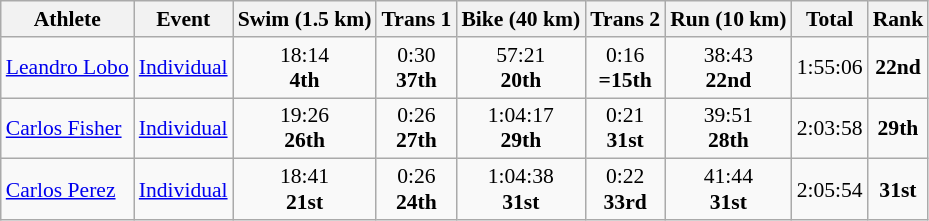<table class="wikitable" style="font-size:90%">
<tr>
<th>Athlete</th>
<th>Event</th>
<th>Swim (1.5 km)</th>
<th>Trans 1</th>
<th>Bike (40 km)</th>
<th>Trans 2</th>
<th>Run (10 km)</th>
<th>Total</th>
<th>Rank</th>
</tr>
<tr>
<td><a href='#'>Leandro Lobo</a></td>
<td><a href='#'>Individual</a></td>
<td align=center>18:14<br><strong>4th</strong></td>
<td align=center>0:30<br><strong>37th</strong></td>
<td align=center>57:21<br><strong>20th</strong></td>
<td align=center>0:16<br><strong>=15th</strong></td>
<td align=center>38:43<br><strong>22nd</strong></td>
<td align=center>1:55:06</td>
<td align=center><strong>22nd</strong></td>
</tr>
<tr>
<td><a href='#'>Carlos Fisher</a></td>
<td><a href='#'>Individual</a></td>
<td align=center>19:26<br><strong>26th</strong></td>
<td align=center>0:26<br><strong>27th</strong></td>
<td align=center>1:04:17<br><strong>29th</strong></td>
<td align=center>0:21<br><strong>31st</strong></td>
<td align=center>39:51<br><strong>28th</strong></td>
<td align=center>2:03:58</td>
<td align=center><strong>29th</strong></td>
</tr>
<tr>
<td><a href='#'>Carlos Perez</a></td>
<td><a href='#'>Individual</a></td>
<td align=center>18:41<br><strong>21st</strong></td>
<td align=center>0:26<br><strong>24th</strong></td>
<td align=center>1:04:38<br><strong>31st</strong></td>
<td align=center>0:22<br><strong>33rd</strong></td>
<td align=center>41:44<br><strong>31st</strong></td>
<td align=center>2:05:54</td>
<td align=center><strong>31st</strong></td>
</tr>
</table>
